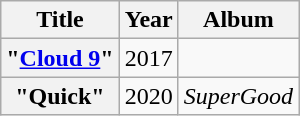<table class="wikitable plainrowheaders" style="text-align:center;">
<tr>
<th>Title</th>
<th>Year</th>
<th>Album</th>
</tr>
<tr>
<th scope="row">"<a href='#'>Cloud 9</a>"<br></th>
<td>2017</td>
<td></td>
</tr>
<tr>
<th scope="row">"Quick"<br></th>
<td>2020</td>
<td><em>SuperGood</em></td>
</tr>
</table>
